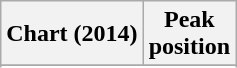<table class="wikitable plainrowheaders">
<tr>
<th>Chart (2014)</th>
<th>Peak<br>position</th>
</tr>
<tr>
</tr>
<tr>
</tr>
</table>
